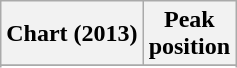<table class="wikitable sortable plainrowheaders" style="text-align:center">
<tr>
<th>Chart (2013)</th>
<th>Peak<br>position</th>
</tr>
<tr>
</tr>
<tr>
</tr>
<tr>
</tr>
<tr>
</tr>
</table>
